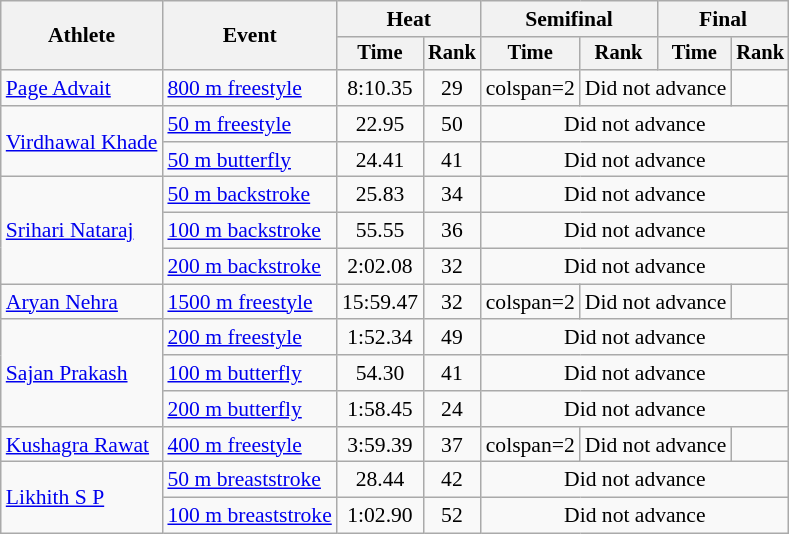<table class="wikitable" style="text-align:center; font-size:90%">
<tr>
<th rowspan="2">Athlete</th>
<th rowspan="2">Event</th>
<th colspan="2">Heat</th>
<th colspan="2">Semifinal</th>
<th colspan="2">Final</th>
</tr>
<tr style="font-size:95%">
<th>Time</th>
<th>Rank</th>
<th>Time</th>
<th>Rank</th>
<th>Time</th>
<th>Rank</th>
</tr>
<tr>
<td align=left><a href='#'>Page Advait</a></td>
<td align=left><a href='#'>800 m freestyle</a></td>
<td>8:10.35</td>
<td>29</td>
<td>colspan=2 </td>
<td colspan=2>Did not advance</td>
</tr>
<tr>
<td align=left rowspan=2><a href='#'>Virdhawal Khade</a></td>
<td align=left><a href='#'>50 m freestyle</a></td>
<td>22.95</td>
<td>50</td>
<td colspan=4>Did not advance</td>
</tr>
<tr>
<td align=left><a href='#'>50 m butterfly</a></td>
<td>24.41</td>
<td>41</td>
<td colspan=4>Did not advance</td>
</tr>
<tr>
<td align=left rowspan=3><a href='#'>Srihari Nataraj</a></td>
<td align=left><a href='#'>50 m backstroke</a></td>
<td>25.83</td>
<td>34</td>
<td colspan=4>Did not advance</td>
</tr>
<tr>
<td align=left><a href='#'>100 m backstroke</a></td>
<td>55.55</td>
<td>36</td>
<td colspan=4>Did not advance</td>
</tr>
<tr>
<td align=left><a href='#'>200 m backstroke</a></td>
<td>2:02.08</td>
<td>32</td>
<td colspan=4>Did not advance</td>
</tr>
<tr>
<td align=left><a href='#'>Aryan Nehra</a></td>
<td align=left><a href='#'>1500 m freestyle</a></td>
<td>15:59.47</td>
<td>32</td>
<td>colspan=2 </td>
<td colspan=2>Did not advance</td>
</tr>
<tr>
<td align=left rowspan=3><a href='#'>Sajan Prakash</a></td>
<td align=left><a href='#'>200 m freestyle</a></td>
<td>1:52.34</td>
<td>49</td>
<td colspan=4>Did not advance</td>
</tr>
<tr>
<td align=left><a href='#'>100 m butterfly</a></td>
<td>54.30</td>
<td>41</td>
<td colspan=4>Did not advance</td>
</tr>
<tr>
<td align=left><a href='#'>200 m butterfly</a></td>
<td>1:58.45</td>
<td>24</td>
<td colspan=4>Did not advance</td>
</tr>
<tr>
<td align=left><a href='#'>Kushagra Rawat</a></td>
<td align=left><a href='#'>400 m freestyle</a></td>
<td>3:59.39</td>
<td>37</td>
<td>colspan=2 </td>
<td colspan=2>Did not advance</td>
</tr>
<tr>
<td align=left rowspan=2><a href='#'>Likhith S P</a></td>
<td align=left><a href='#'>50 m breaststroke</a></td>
<td>28.44</td>
<td>42</td>
<td colspan=4>Did not advance</td>
</tr>
<tr>
<td align=left><a href='#'>100 m breaststroke</a></td>
<td>1:02.90</td>
<td>52</td>
<td colspan=4>Did not advance</td>
</tr>
</table>
